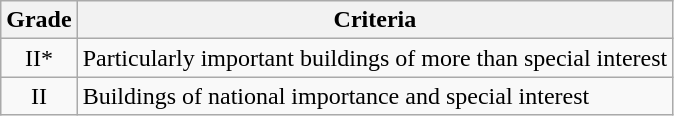<table class="wikitable">
<tr>
<th>Grade</th>
<th>Criteria</th>
</tr>
<tr>
<td align="center" >II*</td>
<td>Particularly important buildings of more than special interest</td>
</tr>
<tr>
<td align="center" >II</td>
<td>Buildings of national importance and special interest</td>
</tr>
</table>
